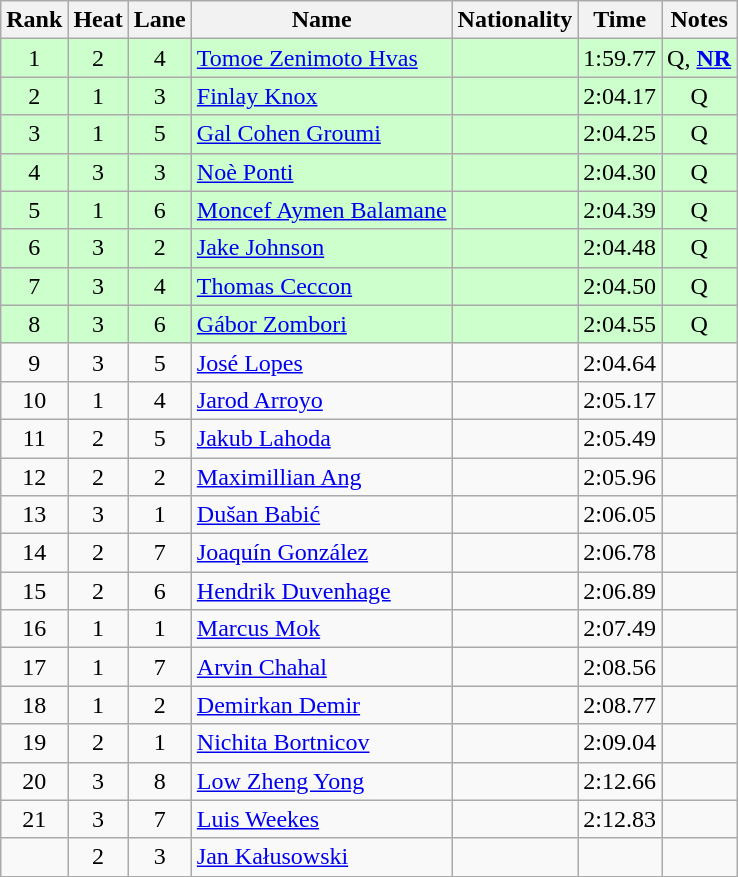<table class="wikitable sortable" style="text-align:center">
<tr>
<th>Rank</th>
<th>Heat</th>
<th>Lane</th>
<th>Name</th>
<th>Nationality</th>
<th>Time</th>
<th>Notes</th>
</tr>
<tr bgcolor=ccffcc>
<td>1</td>
<td>2</td>
<td>4</td>
<td align=left><a href='#'>Tomoe Zenimoto Hvas</a></td>
<td align=left></td>
<td>1:59.77</td>
<td>Q, <strong><a href='#'>NR</a></strong></td>
</tr>
<tr bgcolor=ccffcc>
<td>2</td>
<td>1</td>
<td>3</td>
<td align=left><a href='#'>Finlay Knox</a></td>
<td align=left></td>
<td>2:04.17</td>
<td>Q</td>
</tr>
<tr bgcolor=ccffcc>
<td>3</td>
<td>1</td>
<td>5</td>
<td align=left><a href='#'>Gal Cohen Groumi</a></td>
<td align=left></td>
<td>2:04.25</td>
<td>Q</td>
</tr>
<tr bgcolor=ccffcc>
<td>4</td>
<td>3</td>
<td>3</td>
<td align=left><a href='#'>Noè Ponti</a></td>
<td align=left></td>
<td>2:04.30</td>
<td>Q</td>
</tr>
<tr bgcolor=ccffcc>
<td>5</td>
<td>1</td>
<td>6</td>
<td align=left><a href='#'>Moncef Aymen Balamane</a></td>
<td align=left></td>
<td>2:04.39</td>
<td>Q</td>
</tr>
<tr bgcolor=ccffcc>
<td>6</td>
<td>3</td>
<td>2</td>
<td align=left><a href='#'>Jake Johnson</a></td>
<td align=left></td>
<td>2:04.48</td>
<td>Q</td>
</tr>
<tr bgcolor=ccffcc>
<td>7</td>
<td>3</td>
<td>4</td>
<td align=left><a href='#'>Thomas Ceccon</a></td>
<td align=left></td>
<td>2:04.50</td>
<td>Q</td>
</tr>
<tr bgcolor=ccffcc>
<td>8</td>
<td>3</td>
<td>6</td>
<td align=left><a href='#'>Gábor Zombori</a></td>
<td align=left></td>
<td>2:04.55</td>
<td>Q</td>
</tr>
<tr>
<td>9</td>
<td>3</td>
<td>5</td>
<td align=left><a href='#'>José Lopes</a></td>
<td align=left></td>
<td>2:04.64</td>
<td></td>
</tr>
<tr>
<td>10</td>
<td>1</td>
<td>4</td>
<td align=left><a href='#'>Jarod Arroyo</a></td>
<td align=left></td>
<td>2:05.17</td>
<td></td>
</tr>
<tr>
<td>11</td>
<td>2</td>
<td>5</td>
<td align=left><a href='#'>Jakub Lahoda</a></td>
<td align=left></td>
<td>2:05.49</td>
<td></td>
</tr>
<tr>
<td>12</td>
<td>2</td>
<td>2</td>
<td align=left><a href='#'>Maximillian Ang</a></td>
<td align=left></td>
<td>2:05.96</td>
<td></td>
</tr>
<tr>
<td>13</td>
<td>3</td>
<td>1</td>
<td align=left><a href='#'>Dušan Babić</a></td>
<td align=left></td>
<td>2:06.05</td>
<td></td>
</tr>
<tr>
<td>14</td>
<td>2</td>
<td>7</td>
<td align=left><a href='#'>Joaquín González</a></td>
<td align=left></td>
<td>2:06.78</td>
<td></td>
</tr>
<tr>
<td>15</td>
<td>2</td>
<td>6</td>
<td align=left><a href='#'>Hendrik Duvenhage</a></td>
<td align=left></td>
<td>2:06.89</td>
<td></td>
</tr>
<tr>
<td>16</td>
<td>1</td>
<td>1</td>
<td align=left><a href='#'>Marcus Mok</a></td>
<td align=left></td>
<td>2:07.49</td>
<td></td>
</tr>
<tr>
<td>17</td>
<td>1</td>
<td>7</td>
<td align=left><a href='#'>Arvin Chahal</a></td>
<td align=left></td>
<td>2:08.56</td>
<td></td>
</tr>
<tr>
<td>18</td>
<td>1</td>
<td>2</td>
<td align=left><a href='#'>Demirkan Demir</a></td>
<td align=left></td>
<td>2:08.77</td>
<td></td>
</tr>
<tr>
<td>19</td>
<td>2</td>
<td>1</td>
<td align=left><a href='#'>Nichita Bortnicov</a></td>
<td align=left></td>
<td>2:09.04</td>
<td></td>
</tr>
<tr>
<td>20</td>
<td>3</td>
<td>8</td>
<td align=left><a href='#'>Low Zheng Yong</a></td>
<td align=left></td>
<td>2:12.66</td>
<td></td>
</tr>
<tr>
<td>21</td>
<td>3</td>
<td>7</td>
<td align=left><a href='#'>Luis Weekes</a></td>
<td align=left></td>
<td>2:12.83</td>
<td></td>
</tr>
<tr>
<td></td>
<td>2</td>
<td>3</td>
<td align=left><a href='#'>Jan Kałusowski</a></td>
<td align=left></td>
<td></td>
<td></td>
</tr>
</table>
